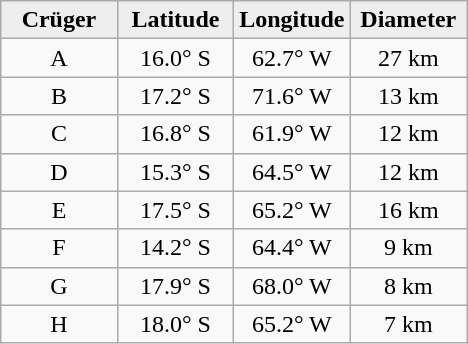<table class="wikitable">
<tr>
<th width="25%" style="background:#eeeeee;">Crüger</th>
<th width="25%" style="background:#eeeeee;">Latitude</th>
<th width="25%" style="background:#eeeeee;">Longitude</th>
<th width="25%" style="background:#eeeeee;">Diameter</th>
</tr>
<tr>
<td align="center">A</td>
<td align="center">16.0° S</td>
<td align="center">62.7° W</td>
<td align="center">27 km</td>
</tr>
<tr>
<td align="center">B</td>
<td align="center">17.2° S</td>
<td align="center">71.6° W</td>
<td align="center">13 km</td>
</tr>
<tr>
<td align="center">C</td>
<td align="center">16.8° S</td>
<td align="center">61.9° W</td>
<td align="center">12 km</td>
</tr>
<tr>
<td align="center">D</td>
<td align="center">15.3° S</td>
<td align="center">64.5° W</td>
<td align="center">12 km</td>
</tr>
<tr>
<td align="center">E</td>
<td align="center">17.5° S</td>
<td align="center">65.2° W</td>
<td align="center">16 km</td>
</tr>
<tr>
<td align="center">F</td>
<td align="center">14.2° S</td>
<td align="center">64.4° W</td>
<td align="center">9 km</td>
</tr>
<tr>
<td align="center">G</td>
<td align="center">17.9° S</td>
<td align="center">68.0° W</td>
<td align="center">8 km</td>
</tr>
<tr>
<td align="center">H</td>
<td align="center">18.0° S</td>
<td align="center">65.2° W</td>
<td align="center">7 km</td>
</tr>
</table>
